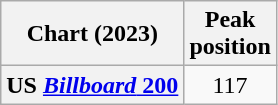<table class="wikitable sortable plainrowheaders" style="text-align:center;">
<tr>
<th scope="col">Chart (2023)</th>
<th scope="col">Peak<br>position</th>
</tr>
<tr>
<th scope="row">US <a href='#'><em>Billboard</em> 200</a></th>
<td>117</td>
</tr>
</table>
